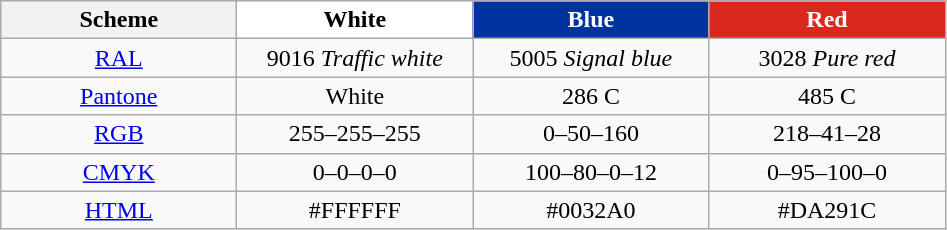<table class="wikitable">
<tr>
<th width=150>Scheme</th>
<th style="background-color:white;width:150px">White</th>
<th style="background-color:#0032A0; color:white; width:150px">Blue</th>
<th style="background-color:#DA291C; color:white; width:150px">Red</th>
</tr>
<tr align=center>
<td><a href='#'>RAL</a></td>
<td>9016 <em>Traffic white</em></td>
<td>5005 <em>Signal blue</em></td>
<td>3028 <em>Pure red</em></td>
</tr>
<tr align=center>
<td><a href='#'>Pantone</a></td>
<td>White</td>
<td>286 C</td>
<td>485 C</td>
</tr>
<tr align=center>
<td><a href='#'>RGB</a></td>
<td>255–255–255</td>
<td>0–50–160</td>
<td>218–41–28</td>
</tr>
<tr align=center>
<td><a href='#'>CMYK</a></td>
<td>0–0–0–0</td>
<td>100–80–0–12</td>
<td>0–95–100–0</td>
</tr>
<tr align=center>
<td><a href='#'>HTML</a></td>
<td>#FFFFFF</td>
<td>#0032A0</td>
<td>#DA291C</td>
</tr>
</table>
